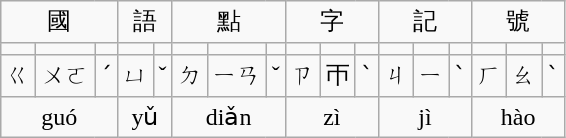<table class=wikitable style="text-align:center">
<tr>
<td colspan=3>國</td>
<td colspan=2>語</td>
<td colspan=3>點</td>
<td colspan=3>字</td>
<td colspan=3>記</td>
<td colspan=3>號</td>
</tr>
<tr>
<td></td>
<td></td>
<td></td>
<td></td>
<td></td>
<td></td>
<td></td>
<td></td>
<td></td>
<td></td>
<td></td>
<td></td>
<td></td>
<td></td>
<td></td>
<td></td>
<td></td>
</tr>
<tr>
<td>ㄍ</td>
<td>ㄨㄛ</td>
<td>ˊ</td>
<td>ㄩ</td>
<td>ˇ</td>
<td>ㄉ</td>
<td>ㄧㄢ</td>
<td>ˇ</td>
<td>ㄗ</td>
<td>ㄭ</td>
<td>ˋ</td>
<td>ㄐ</td>
<td>ㄧ</td>
<td>ˋ</td>
<td>ㄏ</td>
<td>ㄠ</td>
<td>ˋ</td>
</tr>
<tr>
<td colspan=3>guó</td>
<td colspan=2>yǔ</td>
<td colspan=3>diǎn</td>
<td colspan=3>zì</td>
<td colspan=3>jì</td>
<td colspan=3>hào</td>
</tr>
</table>
